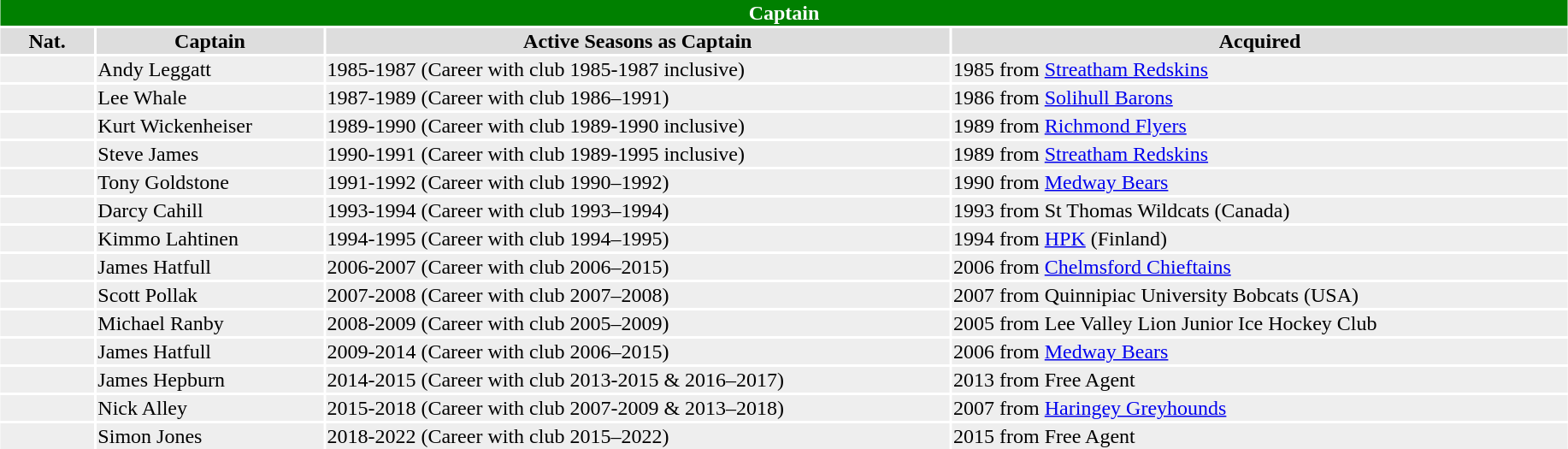<table class="toccolours"  style="width:97%; clear:both; margin:1.5em auto; text-align:center;">
<tr>
<th colspan="11" style="background:green; color:white;">Captain</th>
</tr>
<tr style="background:#ddd;">
<th width=6%>Nat.</th>
<th !width=19%>Captain</th>
<th width=40%>Active Seasons as Captain</th>
<th widith=12%>Acquired</th>
</tr>
<tr style="background:#eee;">
<td></td>
<td align="left">Andy Leggatt</td>
<td align=left>1985-1987 (Career with club 1985-1987 inclusive)</td>
<td align=left>1985 from <a href='#'>Streatham Redskins</a></td>
</tr>
<tr style="background:#eee;">
<td></td>
<td align="left">Lee Whale</td>
<td align=left>1987-1989 (Career with club 1986–1991)</td>
<td align=left>1986 from <a href='#'>Solihull Barons</a></td>
</tr>
<tr style="background:#eee;">
<td></td>
<td align="left">Kurt Wickenheiser</td>
<td align=left>1989-1990 (Career with club 1989-1990 inclusive)</td>
<td align=left>1989 from <a href='#'>Richmond Flyers</a></td>
</tr>
<tr style="background:#eee;">
<td></td>
<td align="left">Steve James</td>
<td align=left>1990-1991 (Career with club 1989-1995 inclusive)</td>
<td align=left>1989 from <a href='#'>Streatham Redskins</a></td>
</tr>
<tr style="background:#eee;">
<td></td>
<td align="left">Tony Goldstone</td>
<td align=left>1991-1992 (Career with club 1990–1992)</td>
<td align=left>1990 from <a href='#'>Medway Bears</a></td>
</tr>
<tr style="background:#eee;">
<td></td>
<td align="left">Darcy Cahill</td>
<td align=left>1993-1994 (Career with club 1993–1994)</td>
<td align=left>1993 from St Thomas Wildcats (Canada)</td>
</tr>
<tr style="background:#eee;">
<td></td>
<td align="left">Kimmo Lahtinen</td>
<td align=left>1994-1995 (Career with club 1994–1995)</td>
<td align=left>1994 from <a href='#'>HPK</a> (Finland)</td>
</tr>
<tr style="background:#eee;">
<td></td>
<td align="left">James Hatfull</td>
<td align=left>2006-2007 (Career with club 2006–2015)</td>
<td align=left>2006 from <a href='#'>Chelmsford Chieftains</a></td>
</tr>
<tr style="background:#eee;">
<td> </td>
<td align="left">Scott Pollak</td>
<td align=left>2007-2008 (Career with club 2007–2008)</td>
<td align=left>2007 from Quinnipiac University Bobcats (USA)</td>
</tr>
<tr style="background:#eee;">
<td></td>
<td align="left">Michael Ranby</td>
<td align=left>2008-2009 (Career with club 2005–2009)</td>
<td align=left>2005 from Lee Valley Lion Junior Ice Hockey Club</td>
</tr>
<tr style="background:#eee;">
<td></td>
<td align="left">James Hatfull</td>
<td align=left>2009-2014 (Career with club 2006–2015)</td>
<td align=left>2006 from <a href='#'>Medway Bears</a></td>
</tr>
<tr style="background:#eee;">
<td></td>
<td align="left">James Hepburn</td>
<td align=left>2014-2015 (Career with club 2013-2015 & 2016–2017)</td>
<td align=left>2013 from Free Agent</td>
</tr>
<tr style="background:#eee;">
<td></td>
<td align="left">Nick Alley</td>
<td align=left>2015-2018 (Career with club 2007-2009 & 2013–2018)</td>
<td align=left>2007 from <a href='#'>Haringey Greyhounds</a></td>
</tr>
<tr style="background:#eee;">
<td></td>
<td align="left">Simon Jones</td>
<td align=left>2018-2022 (Career with club 2015–2022)</td>
<td align=left>2015 from Free Agent</td>
</tr>
<tr style="background:#eee;">
</tr>
</table>
